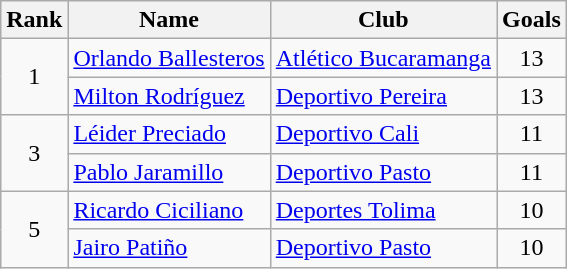<table class="wikitable" border="1">
<tr>
<th>Rank</th>
<th>Name</th>
<th>Club</th>
<th>Goals</th>
</tr>
<tr>
<td rowspan=2 align=center>1</td>
<td> <a href='#'>Orlando Ballesteros</a></td>
<td><a href='#'>Atlético Bucaramanga</a></td>
<td align=center>13</td>
</tr>
<tr>
<td> <a href='#'>Milton Rodríguez</a></td>
<td><a href='#'>Deportivo Pereira</a></td>
<td align=center>13</td>
</tr>
<tr>
<td rowspan=2 align=center>3</td>
<td> <a href='#'>Léider Preciado</a></td>
<td><a href='#'>Deportivo Cali</a></td>
<td align=center>11</td>
</tr>
<tr>
<td> <a href='#'>Pablo Jaramillo</a></td>
<td><a href='#'>Deportivo Pasto</a></td>
<td align=center>11</td>
</tr>
<tr>
<td rowspan=2 align=center>5</td>
<td> <a href='#'>Ricardo Ciciliano</a></td>
<td><a href='#'>Deportes Tolima</a></td>
<td align=center>10</td>
</tr>
<tr>
<td> <a href='#'>Jairo Patiño</a></td>
<td><a href='#'>Deportivo Pasto</a></td>
<td align=center>10</td>
</tr>
</table>
